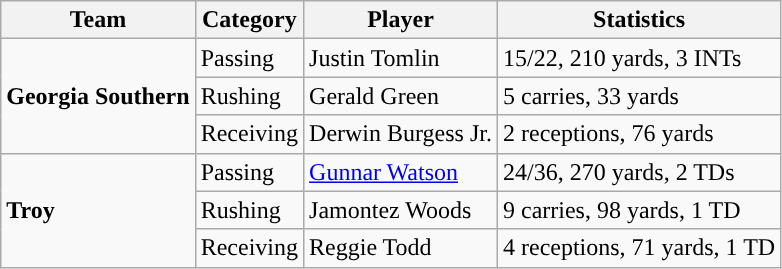<table class="wikitable" style="float: left;">
<tr>
<th>Team</th>
<th>Category</th>
<th>Player</th>
<th>Statistics</th>
</tr>
<tr>
<td rowspan=3><strong>Georgia Southern</strong></td>
<td>Passing</td>
<td>Justin Tomlin</td>
<td>15/22, 210 yards, 3 INTs</td>
</tr>
<tr>
<td>Rushing</td>
<td>Gerald Green</td>
<td>5 carries, 33 yards</td>
</tr>
<tr>
<td>Receiving</td>
<td>Derwin Burgess Jr.</td>
<td>2 receptions, 76 yards</td>
</tr>
<tr>
<td rowspan=3><strong>Troy</strong></td>
<td>Passing</td>
<td><a href='#'>Gunnar Watson</a></td>
<td>24/36, 270 yards, 2 TDs</td>
</tr>
<tr>
<td>Rushing</td>
<td>Jamontez Woods</td>
<td>9 carries, 98 yards, 1 TD</td>
</tr>
<tr>
<td>Receiving</td>
<td>Reggie Todd</td>
<td>4 receptions, 71 yards, 1 TD</td>
</tr>
</table>
